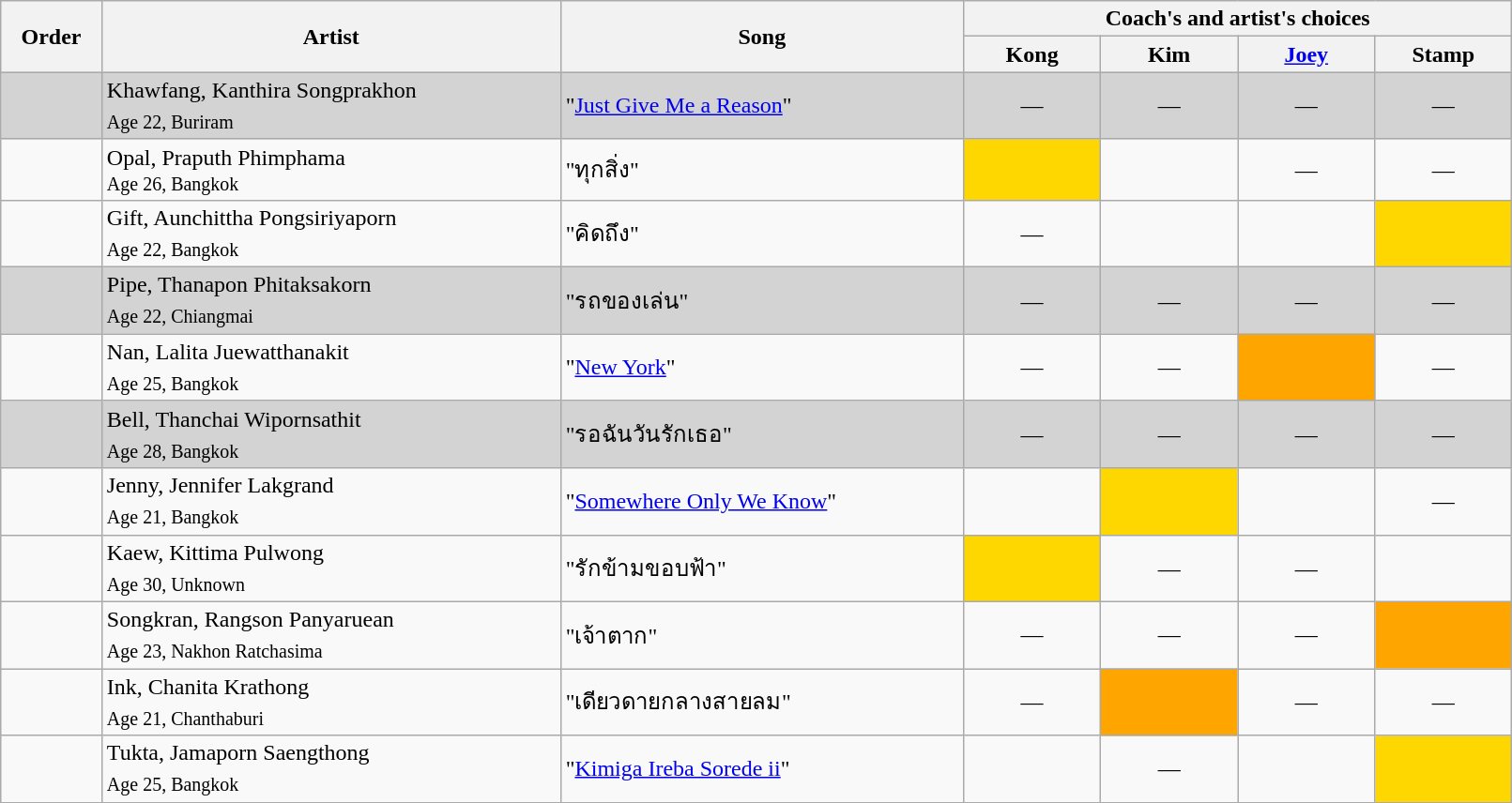<table class="wikitable" style="width:85%;">
<tr>
<th rowspan="2">Order</th>
<th rowspan="2">Artist</th>
<th rowspan="2">Song</th>
<th colspan="4">Coach's and artist's choices</th>
</tr>
<tr>
<th width="90">Kong</th>
<th width="90">Kim</th>
<th width="90"><a href='#'>Joey</a></th>
<th width="90">Stamp</th>
</tr>
<tr bgcolor=lightgrey>
<td></td>
<td>Khawfang, Kanthira Songprakhon<br><sub>Age 22, Buriram</sub></td>
<td>"<a href='#'>Just Give Me a Reason</a>"</td>
<td style = "text-align:center;">—</td>
<td style = "text-align:center;">—</td>
<td style = "text-align:center;">—</td>
<td style = "text-align:center;">—</td>
</tr>
<tr>
<td></td>
<td>Opal, Praputh Phimphama<br><small>Age 26, Bangkok</small></td>
<td>"ทุกสิ่ง"</td>
<td style = "background:gold;text-align:center;"><strong></strong></td>
<td style = "text-align:center;"><strong></strong></td>
<td style = "text-align:center;">—</td>
<td style = "text-align:center;">—</td>
</tr>
<tr>
<td></td>
<td>Gift, Aunchittha Pongsiriyaporn<br><sub>Age 22, Bangkok</sub></td>
<td>"คิดถึง"</td>
<td style = "text-align:center;">—</td>
<td style = "text-align:center;"><strong></strong></td>
<td style = "text-align:center;"><strong></strong></td>
<td style = "background:gold;text-align:center;"><strong></strong></td>
</tr>
<tr bgcolor=lightgrey>
<td></td>
<td>Pipe, Thanapon Phitaksakorn<br><sub>Age 22, Chiangmai</sub></td>
<td>"รถของเล่น"</td>
<td style = "text-align:center;">—</td>
<td style = "text-align:center;">—</td>
<td style = "text-align:center;">—</td>
<td style = "text-align:center;">—</td>
</tr>
<tr>
<td></td>
<td>Nan, Lalita Juewatthanakit<br><sub>Age 25, Bangkok</sub></td>
<td>"<a href='#'>New York</a>"</td>
<td style = "text-align:center;">—</td>
<td style = "text-align:center;">—</td>
<td style = "background:orange;text-align:center;"><strong></strong></td>
<td style = "text-align:center;">—</td>
</tr>
<tr bgcolor=lightgrey>
<td></td>
<td>Bell, Thanchai Wipornsathit<br><sub>Age 28, Bangkok </sub></td>
<td>"รอฉันวันรักเธอ"</td>
<td style = "text-align:center;">—</td>
<td style = "text-align:center;">—</td>
<td style = "text-align:center;">—</td>
<td style = "text-align:center;">—</td>
</tr>
<tr>
<td></td>
<td>Jenny, Jennifer Lakgrand<br><sub>Age 21, Bangkok</sub></td>
<td>"<a href='#'>Somewhere Only We Know</a>"</td>
<td style = "text-align:center;"><strong></strong></td>
<td style = "background:gold;text-align:center;"><strong></strong></td>
<td style = "text-align:center;"><strong></strong></td>
<td style = "text-align:center;">—</td>
</tr>
<tr>
<td></td>
<td>Kaew, Kittima Pulwong<br><sub>Age 30, Unknown</sub></td>
<td>"รักข้ามขอบฟ้า"</td>
<td style = "background:gold;text-align:center;"></td>
<td style = "text-align:center;">—</td>
<td style = "text-align:center;">—</td>
<td style = "text-align:center;"></td>
</tr>
<tr>
<td></td>
<td>Songkran, Rangson Panyaruean<br><sub>Age 23, Nakhon Ratchasima</sub></td>
<td>"เจ้าตาก"</td>
<td style = "text-align:center;">—</td>
<td style = "text-align:center;">—</td>
<td style = "text-align:center;">—</td>
<td style = "background:orange;text-align:center;"><strong></strong></td>
</tr>
<tr>
<td></td>
<td>Ink, Chanita Krathong<br><sub>Age 21, Chanthaburi</sub></td>
<td>"เดียวดายกลางสายลม"</td>
<td style = "text-align:center;">—</td>
<td style = "background:orange;text-align:center;"><strong></strong></td>
<td style = "text-align:center;">—</td>
<td style = "text-align:center;">—</td>
</tr>
<tr>
<td></td>
<td>Tukta, Jamaporn Saengthong<br><sub>Age 25, Bangkok</sub></td>
<td>"<a href='#'>Kimiga Ireba Sorede ii</a>"</td>
<td style = "text-align:center;"><strong></strong></td>
<td style = "text-align:center;">—</td>
<td style = "text-align:center;"><strong></strong></td>
<td style = "background:gold;text-align:center;"><strong></strong></td>
</tr>
<tr bgcolor=lightgrey>
</tr>
</table>
